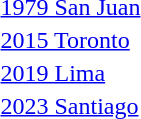<table>
<tr>
<td><a href='#'>1979 San Juan</a><br></td>
<td></td>
<td></td>
<td></td>
</tr>
<tr>
<td><a href='#'>2015 Toronto</a><br></td>
<td></td>
<td></td>
<td></td>
</tr>
<tr>
<td><a href='#'>2019 Lima</a><br></td>
<td></td>
<td></td>
<td></td>
</tr>
<tr>
<td><a href='#'>2023 Santiago</a><br></td>
<td></td>
<td></td>
<td></td>
</tr>
</table>
